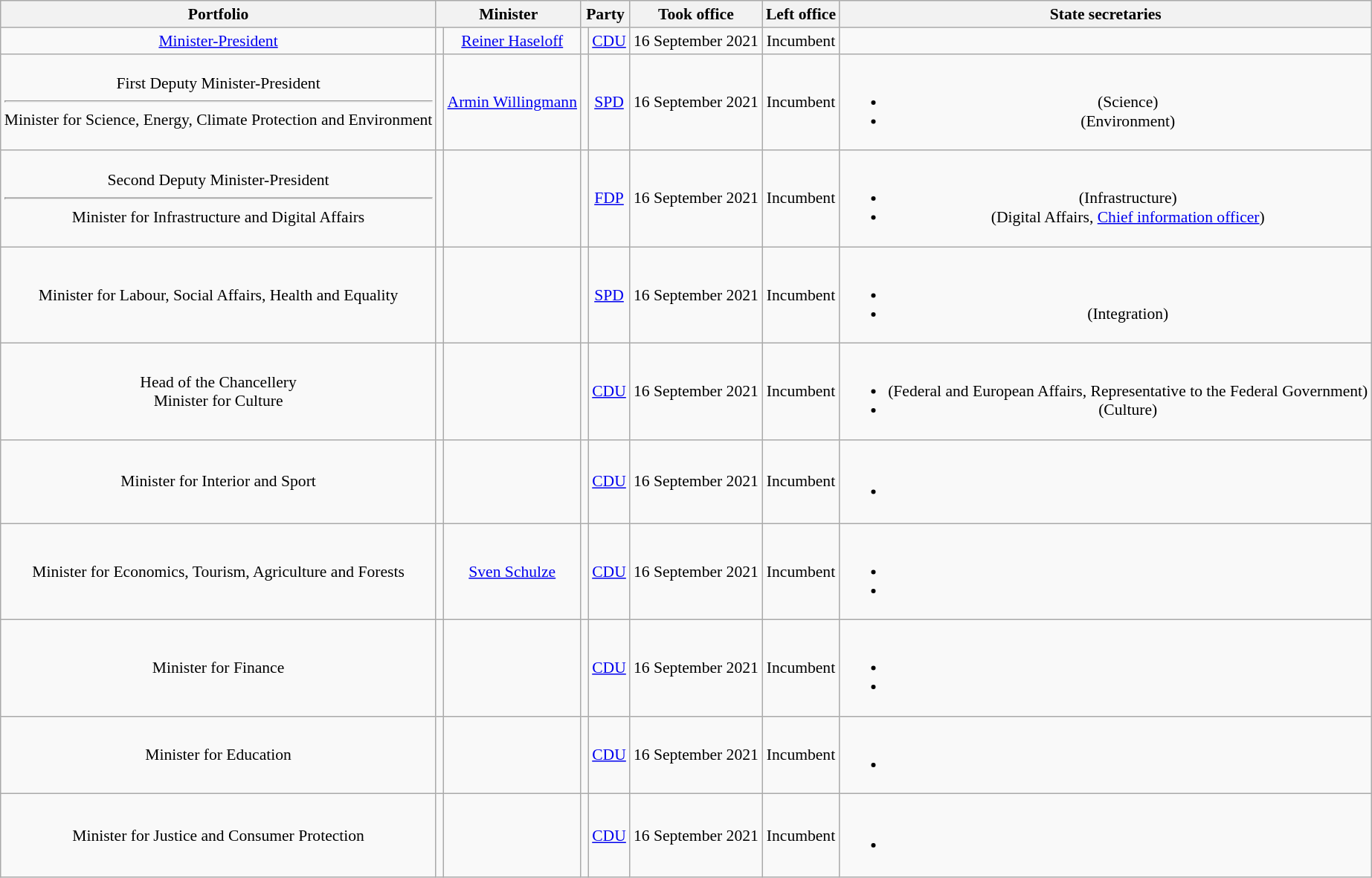<table class=wikitable style="text-align:center; font-size:90%">
<tr>
<th>Portfolio</th>
<th colspan=2>Minister</th>
<th colspan=2>Party</th>
<th>Took office</th>
<th>Left office</th>
<th>State secretaries</th>
</tr>
<tr>
<td><a href='#'>Minister-President</a></td>
<td></td>
<td><a href='#'>Reiner Haseloff</a><br></td>
<td bgcolor=></td>
<td><a href='#'>CDU</a></td>
<td>16 September 2021</td>
<td>Incumbent</td>
<td></td>
</tr>
<tr>
<td>First Deputy Minister-President<hr>Minister for Science, Energy, Climate Protection and Environment</td>
<td></td>
<td><a href='#'>Armin Willingmann</a><br></td>
<td bgcolor=></td>
<td><a href='#'>SPD</a></td>
<td>16 September 2021</td>
<td>Incumbent</td>
<td><br><ul><li> (Science)</li><li> (Environment)</li></ul></td>
</tr>
<tr>
<td>Second Deputy Minister-President<hr>Minister for Infrastructure and Digital Affairs</td>
<td></td>
<td><br></td>
<td bgcolor=></td>
<td><a href='#'>FDP</a></td>
<td>16 September 2021</td>
<td>Incumbent</td>
<td><br><ul><li> (Infrastructure)</li><li> (Digital Affairs, <a href='#'>Chief information officer</a>)</li></ul></td>
</tr>
<tr>
<td>Minister for Labour, Social Affairs, Health and Equality</td>
<td></td>
<td><br></td>
<td bgcolor=></td>
<td><a href='#'>SPD</a></td>
<td>16 September 2021</td>
<td>Incumbent</td>
<td><br><ul><li></li><li> (Integration)</li></ul></td>
</tr>
<tr style="height:75px">
<td>Head of the Chancellery<br>Minister for Culture</td>
<td></td>
<td><br></td>
<td bgcolor=></td>
<td><a href='#'>CDU</a></td>
<td>16 September 2021</td>
<td>Incumbent</td>
<td><br><ul><li> (Federal and European Affairs, Representative to the Federal Government)</li><li> (Culture)</li></ul></td>
</tr>
<tr style="height:75px">
<td>Minister for Interior and Sport</td>
<td></td>
<td><br></td>
<td bgcolor=></td>
<td><a href='#'>CDU</a></td>
<td>16 September 2021</td>
<td>Incumbent</td>
<td><br><ul><li></li></ul></td>
</tr>
<tr style="height:75px">
<td>Minister for Economics, Tourism, Agriculture and Forests</td>
<td></td>
<td><a href='#'>Sven Schulze</a><br></td>
<td bgcolor=></td>
<td><a href='#'>CDU</a></td>
<td>16 September 2021</td>
<td>Incumbent</td>
<td><br><ul><li></li><li></li></ul></td>
</tr>
<tr style="height:75px">
<td>Minister for Finance</td>
<td></td>
<td><br></td>
<td bgcolor=></td>
<td><a href='#'>CDU</a></td>
<td>16 September 2021</td>
<td>Incumbent</td>
<td><br><ul><li></li><li></li></ul></td>
</tr>
<tr>
<td>Minister for Education</td>
<td></td>
<td><br></td>
<td bgcolor=></td>
<td><a href='#'>CDU</a></td>
<td>16 September 2021</td>
<td>Incumbent</td>
<td><br><ul><li></li></ul></td>
</tr>
<tr style="height:75px">
<td>Minister for Justice and Consumer Protection</td>
<td></td>
<td><br></td>
<td bgcolor=></td>
<td><a href='#'>CDU</a></td>
<td>16 September 2021</td>
<td>Incumbent</td>
<td><br><ul><li></li></ul></td>
</tr>
</table>
